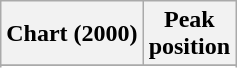<table class="wikitable sortable plainrowheaders" style="text-align:center">
<tr>
<th scope="col">Chart (2000)</th>
<th scope="col">Peak<br>position</th>
</tr>
<tr>
</tr>
<tr>
</tr>
<tr>
</tr>
<tr>
</tr>
</table>
